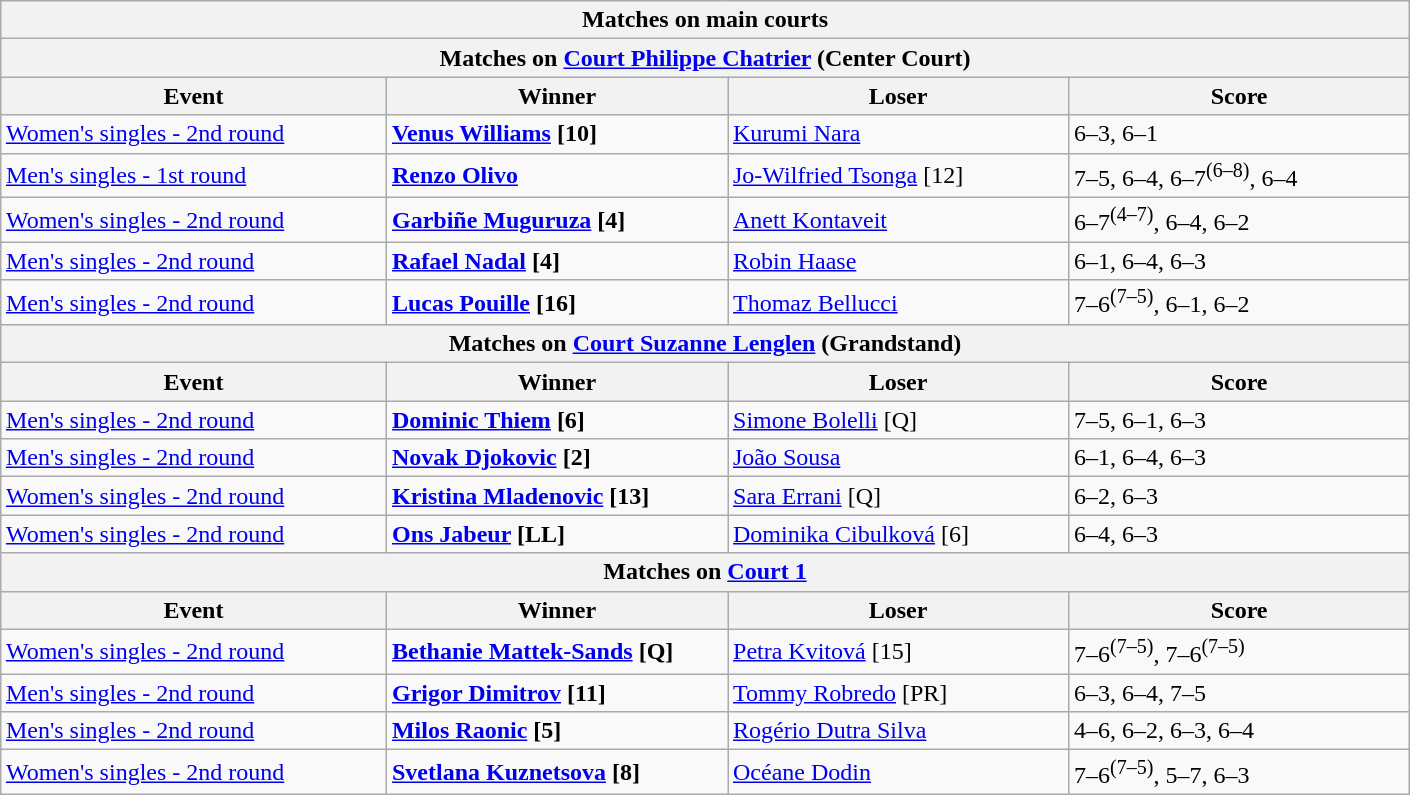<table class="wikitable collapsible uncollapsed" style=margin:auto>
<tr>
<th colspan=4 style=white-space:nowrap>Matches on main courts</th>
</tr>
<tr>
<th colspan=4><strong>Matches on <a href='#'>Court Philippe Chatrier</a> (Center Court)</strong></th>
</tr>
<tr>
<th width=250>Event</th>
<th width=220>Winner</th>
<th width=220>Loser</th>
<th width=220>Score</th>
</tr>
<tr>
<td><a href='#'>Women's singles - 2nd round</a></td>
<td> <strong><a href='#'>Venus Williams</a> [10]</strong></td>
<td> <a href='#'>Kurumi Nara</a></td>
<td>6–3, 6–1</td>
</tr>
<tr>
<td><a href='#'>Men's singles - 1st round</a></td>
<td> <strong><a href='#'>Renzo Olivo</a></strong></td>
<td> <a href='#'>Jo-Wilfried Tsonga</a> [12]</td>
<td>7–5, 6–4, 6–7<sup>(6–8)</sup>, 6–4</td>
</tr>
<tr>
<td><a href='#'>Women's singles - 2nd round</a></td>
<td> <strong><a href='#'>Garbiñe Muguruza</a> [4]</strong></td>
<td> <a href='#'>Anett Kontaveit</a></td>
<td>6–7<sup>(4–7)</sup>, 6–4, 6–2</td>
</tr>
<tr>
<td><a href='#'>Men's singles - 2nd round</a></td>
<td> <strong><a href='#'>Rafael Nadal</a> [4]</strong></td>
<td> <a href='#'>Robin Haase</a></td>
<td>6–1, 6–4, 6–3</td>
</tr>
<tr>
<td><a href='#'>Men's singles - 2nd round</a></td>
<td> <strong><a href='#'>Lucas Pouille</a> [16]</strong></td>
<td> <a href='#'>Thomaz Bellucci</a></td>
<td>7–6<sup>(7–5)</sup>, 6–1, 6–2</td>
</tr>
<tr>
<th colspan=4><strong>Matches on <a href='#'>Court Suzanne Lenglen</a> (Grandstand)</strong></th>
</tr>
<tr>
<th width=250>Event</th>
<th width=220>Winner</th>
<th width=220>Loser</th>
<th width=220>Score</th>
</tr>
<tr>
<td><a href='#'>Men's singles - 2nd round</a></td>
<td> <strong><a href='#'>Dominic Thiem</a> [6]</strong></td>
<td> <a href='#'>Simone Bolelli</a> [Q]</td>
<td>7–5, 6–1, 6–3</td>
</tr>
<tr>
<td><a href='#'>Men's singles - 2nd round</a></td>
<td> <strong><a href='#'>Novak Djokovic</a> [2]</strong></td>
<td> <a href='#'>João Sousa</a></td>
<td>6–1, 6–4, 6–3</td>
</tr>
<tr>
<td><a href='#'>Women's singles - 2nd round</a></td>
<td> <strong><a href='#'>Kristina Mladenovic</a> [13]</strong></td>
<td> <a href='#'>Sara Errani</a> [Q]</td>
<td>6–2, 6–3</td>
</tr>
<tr>
<td><a href='#'>Women's singles - 2nd round</a></td>
<td> <strong><a href='#'>Ons Jabeur</a> [LL]</strong></td>
<td> <a href='#'>Dominika Cibulková</a> [6]</td>
<td>6–4, 6–3</td>
</tr>
<tr>
<th colspan=4><strong>Matches on <a href='#'>Court 1</a></strong></th>
</tr>
<tr>
<th width=250>Event</th>
<th width=220>Winner</th>
<th width=220>Loser</th>
<th width=220>Score</th>
</tr>
<tr>
<td><a href='#'>Women's singles - 2nd round</a></td>
<td> <strong><a href='#'>Bethanie Mattek-Sands</a> [Q]</strong></td>
<td> <a href='#'>Petra Kvitová</a> [15]</td>
<td>7–6<sup>(7–5)</sup>, 7–6<sup>(7–5)</sup></td>
</tr>
<tr>
<td><a href='#'>Men's singles - 2nd round</a></td>
<td> <strong><a href='#'>Grigor Dimitrov</a> [11]</strong></td>
<td> <a href='#'>Tommy Robredo</a> [PR]</td>
<td>6–3, 6–4, 7–5</td>
</tr>
<tr>
<td><a href='#'>Men's singles - 2nd round</a></td>
<td> <strong><a href='#'>Milos Raonic</a> [5]</strong></td>
<td> <a href='#'>Rogério Dutra Silva</a></td>
<td>4–6, 6–2, 6–3, 6–4</td>
</tr>
<tr>
<td><a href='#'>Women's singles - 2nd round</a></td>
<td> <strong><a href='#'>Svetlana Kuznetsova</a> [8]</strong></td>
<td> <a href='#'>Océane Dodin</a></td>
<td>7–6<sup>(7–5)</sup>, 5–7, 6–3</td>
</tr>
</table>
